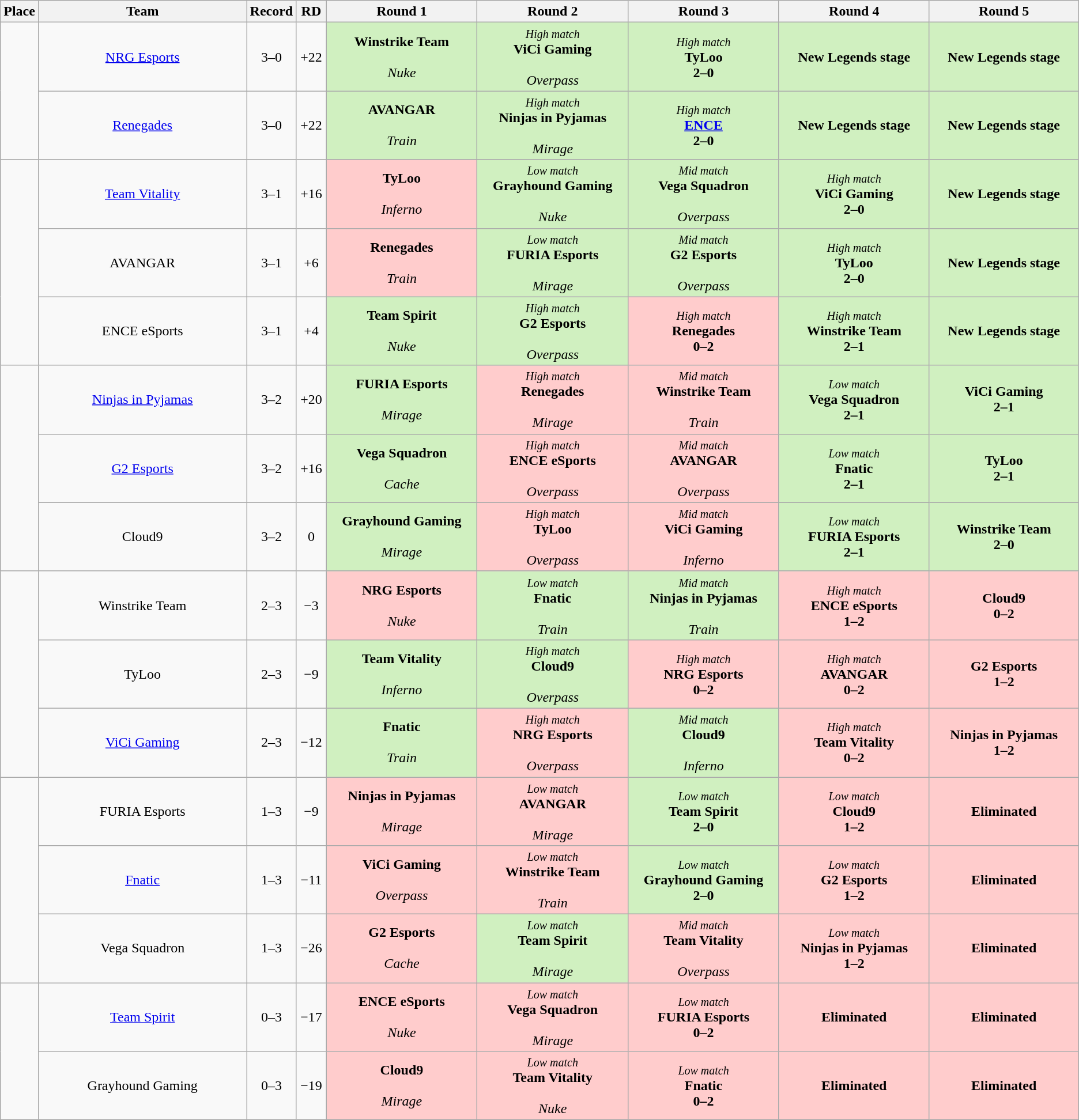<table class="wikitable" style="text-align: center;">
<tr>
<th width="20px">Place</th>
<th width="400px">Team</th>
<th width="50px">Record</th>
<th width="30px">RD</th>
<th width="260px">Round 1</th>
<th width="260px">Round 2</th>
<th width="260px">Round 3</th>
<th width="260px">Round 4</th>
<th width="260px">Round 5</th>
</tr>
<tr>
<td rowspan="2"></td>
<td><a href='#'>NRG Esports</a> </td>
<td>3–0</td>
<td>+22</td>
<td style="background: #D0F0C0;"><strong>Winstrike Team <br></strong><br><em>Nuke</em></td>
<td style="background: #D0F0C0;"><small><em>High match</em></small><br><strong>ViCi Gaming <br></strong><br><em>Overpass</em></td>
<td style="background: #D0F0C0;"><small><em>High match</em></small><br><strong>TyLoo <br>2–0</strong></td>
<td style="background: #D0F0C0;"><strong>New Legends stage</strong></td>
<td style="background: #D0F0C0;"><strong>New Legends stage</strong></td>
</tr>
<tr>
<td><a href='#'>Renegades</a> </td>
<td>3–0</td>
<td>+22</td>
<td style="background: #D0F0C0;"><strong>AVANGAR <br></strong><br><em>Train</em></td>
<td style="background: #D0F0C0;"><small><em>High match</em></small><br><strong>Ninjas in Pyjamas <br></strong><br><em>Mirage</em></td>
<td style="background: #D0F0C0;"><small><em>High match</em></small><br><strong><a href='#'>ENCE</a> <br>2–0</strong></td>
<td style="background: #D0F0C0;"><strong>New Legends stage</strong></td>
<td style="background: #D0F0C0;"><strong>New Legends stage</strong></td>
</tr>
<tr>
<td rowspan="3"></td>
<td><a href='#'>Team Vitality</a> </td>
<td>3–1</td>
<td>+16</td>
<td style="background: #FFCCCC;"><strong>TyLoo <br></strong><br><em>Inferno</em></td>
<td style="background: #D0F0C0;"><small><em>Low match</em></small><br><strong>Grayhound Gaming <br></strong><br><em>Nuke</em></td>
<td style="background: #D0F0C0;"><small><em>Mid match</em></small><br><strong>Vega Squadron <br></strong><br><em>Overpass</em></td>
<td style="background: #D0F0C0;"><small><em>High match</em></small><br><strong>ViCi Gaming <br>2–0</strong></td>
<td style="background: #D0F0C0;"><strong>New Legends stage</strong></td>
</tr>
<tr>
<td>AVANGAR </td>
<td>3–1</td>
<td>+6</td>
<td style="background: #FFCCCC;"><strong>Renegades <br></strong><br><em>Train</em></td>
<td style="background: #D0F0C0;"><small><em>Low match</em></small><br><strong>FURIA Esports <br></strong><br><em>Mirage</em></td>
<td style="background: #D0F0C0;"><small><em>Mid match</em></small><br><strong>G2 Esports <br></strong><br><em>Overpass</em></td>
<td style="background: #D0F0C0;"><small><em>High match</em></small><br><strong>TyLoo <br>2–0</strong></td>
<td style="background: #D0F0C0;"><strong>New Legends stage</strong></td>
</tr>
<tr>
<td>ENCE eSports </td>
<td>3–1</td>
<td>+4</td>
<td style="background: #D0F0C0;"><strong>Team Spirit <br></strong><br><em>Nuke</em></td>
<td style="background: #D0F0C0;"><small><em>High match</em></small><br><strong>G2 Esports <br></strong><br><em>Overpass</em></td>
<td style="background: #FFCCCC;"><small><em>High match</em></small><br><strong>Renegades <br>0–2</strong></td>
<td style="background: #D0F0C0;"><small><em>High match</em></small><br><strong>Winstrike Team <br>2–1</strong></td>
<td style="background: #D0F0C0;"><strong>New Legends stage</strong></td>
</tr>
<tr>
<td rowspan="3"></td>
<td><a href='#'>Ninjas in Pyjamas</a> </td>
<td>3–2</td>
<td>+20</td>
<td style="background: #D0F0C0;"><strong>FURIA Esports <br></strong><br><em>Mirage</em></td>
<td style="background: #FFCCCC;"><small><em>High match</em></small><br><strong>Renegades <br></strong><br><em>Mirage</em></td>
<td style="background: #FFCCCC;"><small><em>Mid match</em></small><br><strong>Winstrike Team <br></strong><br><em>Train</em></td>
<td style="background: #D0F0C0;"><small><em>Low match</em></small><br><strong>Vega Squadron  <br>2–1</strong></td>
<td style="background: #D0F0C0;"><strong>ViCi Gaming <br>2–1</strong></td>
</tr>
<tr>
<td><a href='#'>G2 Esports</a> </td>
<td>3–2</td>
<td>+16</td>
<td style="background: #D0F0C0;"><strong>Vega Squadron <br></strong><br><em>Cache</em></td>
<td style="background: #FFCCCC;"><small><em>High match</em></small><br><strong>ENCE eSports <br></strong><br><em>Overpass</em></td>
<td style="background: #FFCCCC;"><small><em>Mid match</em></small><br><strong>AVANGAR <br></strong><br><em>Overpass</em></td>
<td style="background: #D0F0C0;"><small><em>Low match</em></small><br><strong>Fnatic  <br>2–1</strong></td>
<td style="background: #D0F0C0;"><strong>TyLoo <br>2–1</strong></td>
</tr>
<tr>
<td>Cloud9 </td>
<td>3–2</td>
<td>0</td>
<td style="background: #D0F0C0;"><strong>Grayhound Gaming <br></strong><br><em>Mirage</em></td>
<td style="background: #FFCCCC;"><small><em>High match</em></small><br><strong>TyLoo <br></strong><br><em>Overpass</em></td>
<td style="background: #FFCCCC;"><small><em>Mid match</em></small><br><strong>ViCi Gaming <br></strong><br><em>Inferno</em></td>
<td style="background: #D0F0C0;"><small><em>Low match</em></small><br><strong>FURIA Esports  <br>2–1</strong></td>
<td style="background: #D0F0C0;"><strong>Winstrike Team <br>2–0</strong></td>
</tr>
<tr>
<td rowspan="3"></td>
<td>Winstrike Team </td>
<td>2–3</td>
<td>−3</td>
<td style="background: #FFCCCC;"><strong>NRG Esports <br></strong><br><em>Nuke</em></td>
<td style="background: #D0F0C0;"><small><em>Low match</em></small><br><strong>Fnatic <br></strong><br><em>Train</em></td>
<td style="background: #D0F0C0;"><small><em>Mid match</em></small><br><strong>Ninjas in Pyjamas <br></strong><br><em>Train</em></td>
<td style="background: #FFCCCC;"><small><em>High match</em></small><br><strong>ENCE eSports <br>1–2</strong></td>
<td style="background: #FFCCCC;"><strong>Cloud9 <br>0–2</strong></td>
</tr>
<tr>
<td>TyLoo </td>
<td>2–3</td>
<td>−9</td>
<td style="background: #D0F0C0;"><strong>Team Vitality <br></strong><br><em>Inferno</em></td>
<td style="background: #D0F0C0;"><small><em>High match</em></small><br><strong>Cloud9 <br></strong><br><em>Overpass</em></td>
<td style="background: #FFCCCC;"><small><em>High match</em></small><br><strong>NRG Esports <br>0–2</strong></td>
<td style="background: #FFCCCC;"><small><em>High match</em></small><br><strong>AVANGAR  <br>0–2</strong></td>
<td style="background: #FFCCCC;"><strong>G2 Esports <br>1–2</strong></td>
</tr>
<tr>
<td><a href='#'>ViCi Gaming</a> </td>
<td>2–3</td>
<td>−12</td>
<td style="background: #D0F0C0;"><strong>Fnatic <br></strong><br><em>Train</em></td>
<td style="background: #FFCCCC;"><small><em>High match</em></small><br><strong>NRG Esports <br></strong><br><em>Overpass</em></td>
<td style="background: #D0F0C0;"><small><em>Mid match</em></small><br><strong>Cloud9 <br></strong><br><em>Inferno</em></td>
<td style="background: #FFCCCC;"><small><em>High match</em></small><br><strong>Team Vitality <br>0–2</strong></td>
<td style="background: #FFCCCC;"><strong>Ninjas in Pyjamas <br>1–2</strong></td>
</tr>
<tr>
<td rowspan="3"></td>
<td>FURIA Esports </td>
<td>1–3</td>
<td>−9</td>
<td style="background: #FFCCCC;"><strong>Ninjas in Pyjamas <br></strong><br><em>Mirage</em></td>
<td style="background: #FFCCCC;"><small><em>Low match</em></small><br><strong>AVANGAR <br></strong><br><em>Mirage</em></td>
<td style="background: #D0F0C0;"><small><em>Low match</em></small><br><strong>Team Spirit <br>2–0</strong></td>
<td style="background: #FFCCCC;"><small><em>Low match</em></small><br><strong>Cloud9  <br>1–2</strong></td>
<td style="background: #FFCCCC;"><strong>Eliminated</strong></td>
</tr>
<tr>
<td><a href='#'>Fnatic</a> </td>
<td>1–3</td>
<td>−11</td>
<td style="background: #FFCCCC;"><strong>ViCi Gaming <br></strong><br><em>Overpass</em></td>
<td style="background: #FFCCCC;"><small><em>Low match</em></small><br><strong>Winstrike Team <br></strong><br><em>Train</em></td>
<td style="background: #D0F0C0;"><small><em>Low match</em></small><br><strong>Grayhound Gaming <br>2–0</strong></td>
<td style="background: #FFCCCC;"><small><em>Low match</em></small><br><strong>G2 Esports  <br>1–2</strong></td>
<td style="background: #FFCCCC;"><strong>Eliminated</strong></td>
</tr>
<tr>
<td>Vega Squadron </td>
<td>1–3</td>
<td>−26</td>
<td style="background: #FFCCCC;"><strong>G2 Esports <br></strong><br><em>Cache</em></td>
<td style="background: #D0F0C0;"><small><em>Low match</em></small><br><strong>Team Spirit <br></strong><br><em>Mirage</em></td>
<td style="background: #FFCCCC;"><small><em>Mid match</em></small><br><strong>Team Vitality <br></strong><br><em>Overpass</em></td>
<td style="background: #FFCCCC;"><small><em>Low match</em></small><br><strong>Ninjas in Pyjamas  <br>1–2</strong></td>
<td style="background: #FFCCCC;"><strong>Eliminated</strong></td>
</tr>
<tr>
<td rowspan="2"></td>
<td><a href='#'>Team Spirit</a> </td>
<td>0–3</td>
<td>−17</td>
<td style="background: #FFCCCC;"><strong>ENCE eSports <br></strong><br><em>Nuke</em></td>
<td style="background: #FFCCCC;"><small><em>Low match</em></small><br><strong>Vega Squadron <br></strong><br><em>Mirage</em></td>
<td style="background: #FFCCCC;"><small><em>Low match</em></small><br><strong>FURIA Esports <br>0–2</strong></td>
<td style="background: #FFCCCC;"><strong>Eliminated</strong></td>
<td style="background: #FFCCCC;"><strong>Eliminated</strong></td>
</tr>
<tr>
<td>Grayhound Gaming </td>
<td>0–3</td>
<td>−19</td>
<td style="background: #FFCCCC;"><strong>Cloud9 <br></strong><br><em>Mirage</em></td>
<td style="background: #FFCCCC;"><small><em>Low match</em></small><br><strong>Team Vitality <br></strong><br><em>Nuke</em></td>
<td style="background: #FFCCCC;"><small><em>Low match</em></small><br><strong>Fnatic <br>0–2</strong></td>
<td style="background: #FFCCCC;"><strong>Eliminated</strong></td>
<td style="background: #FFCCCC;"><strong>Eliminated</strong></td>
</tr>
</table>
